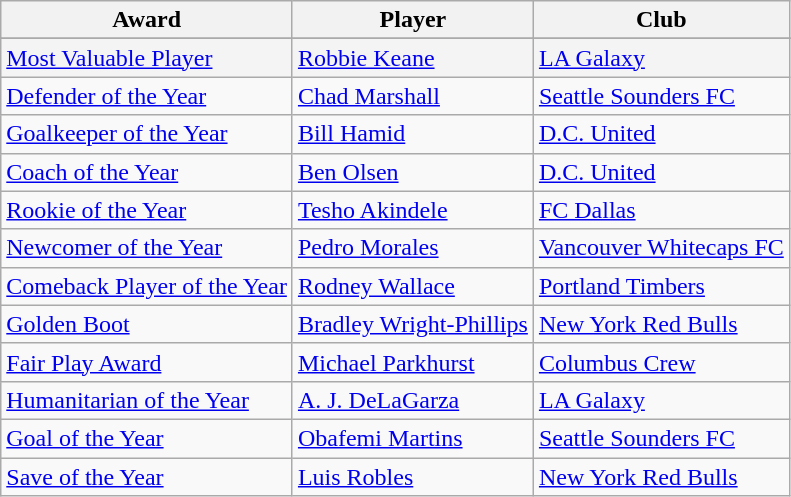<table class="wikitable" style="font-size:100%">
<tr>
<th>Award</th>
<th>Player</th>
<th>Club</th>
</tr>
<tr>
</tr>
<tr style="background:#f4f4f4;">
<td><a href='#'>Most Valuable Player</a></td>
<td> <a href='#'>Robbie Keane</a></td>
<td><a href='#'>LA Galaxy</a></td>
</tr>
<tr>
<td><a href='#'>Defender of the Year</a></td>
<td> <a href='#'>Chad Marshall</a></td>
<td><a href='#'>Seattle Sounders FC</a></td>
</tr>
<tr>
<td><a href='#'>Goalkeeper of the Year</a></td>
<td> <a href='#'>Bill Hamid</a></td>
<td><a href='#'>D.C. United</a></td>
</tr>
<tr>
<td><a href='#'>Coach of the Year</a></td>
<td> <a href='#'>Ben Olsen</a></td>
<td><a href='#'>D.C. United</a></td>
</tr>
<tr>
<td><a href='#'>Rookie of the Year</a></td>
<td> <a href='#'>Tesho Akindele</a></td>
<td><a href='#'>FC Dallas</a></td>
</tr>
<tr>
<td><a href='#'>Newcomer of the Year</a></td>
<td> <a href='#'>Pedro Morales</a></td>
<td><a href='#'>Vancouver Whitecaps FC</a></td>
</tr>
<tr>
<td><a href='#'>Comeback Player of the Year</a></td>
<td> <a href='#'>Rodney Wallace</a></td>
<td><a href='#'>Portland Timbers</a></td>
</tr>
<tr>
<td><a href='#'>Golden Boot</a></td>
<td> <a href='#'>Bradley Wright-Phillips</a></td>
<td><a href='#'>New York Red Bulls</a></td>
</tr>
<tr>
<td><a href='#'>Fair Play Award</a></td>
<td> <a href='#'>Michael Parkhurst</a></td>
<td><a href='#'>Columbus Crew</a></td>
</tr>
<tr>
<td><a href='#'>Humanitarian of the Year</a></td>
<td> <a href='#'>A. J. DeLaGarza</a></td>
<td><a href='#'>LA Galaxy</a></td>
</tr>
<tr>
<td><a href='#'>Goal of the Year</a></td>
<td> <a href='#'>Obafemi Martins</a></td>
<td><a href='#'>Seattle Sounders FC</a></td>
</tr>
<tr>
<td><a href='#'>Save of the Year</a></td>
<td> <a href='#'>Luis Robles</a></td>
<td><a href='#'>New York Red Bulls</a></td>
</tr>
</table>
